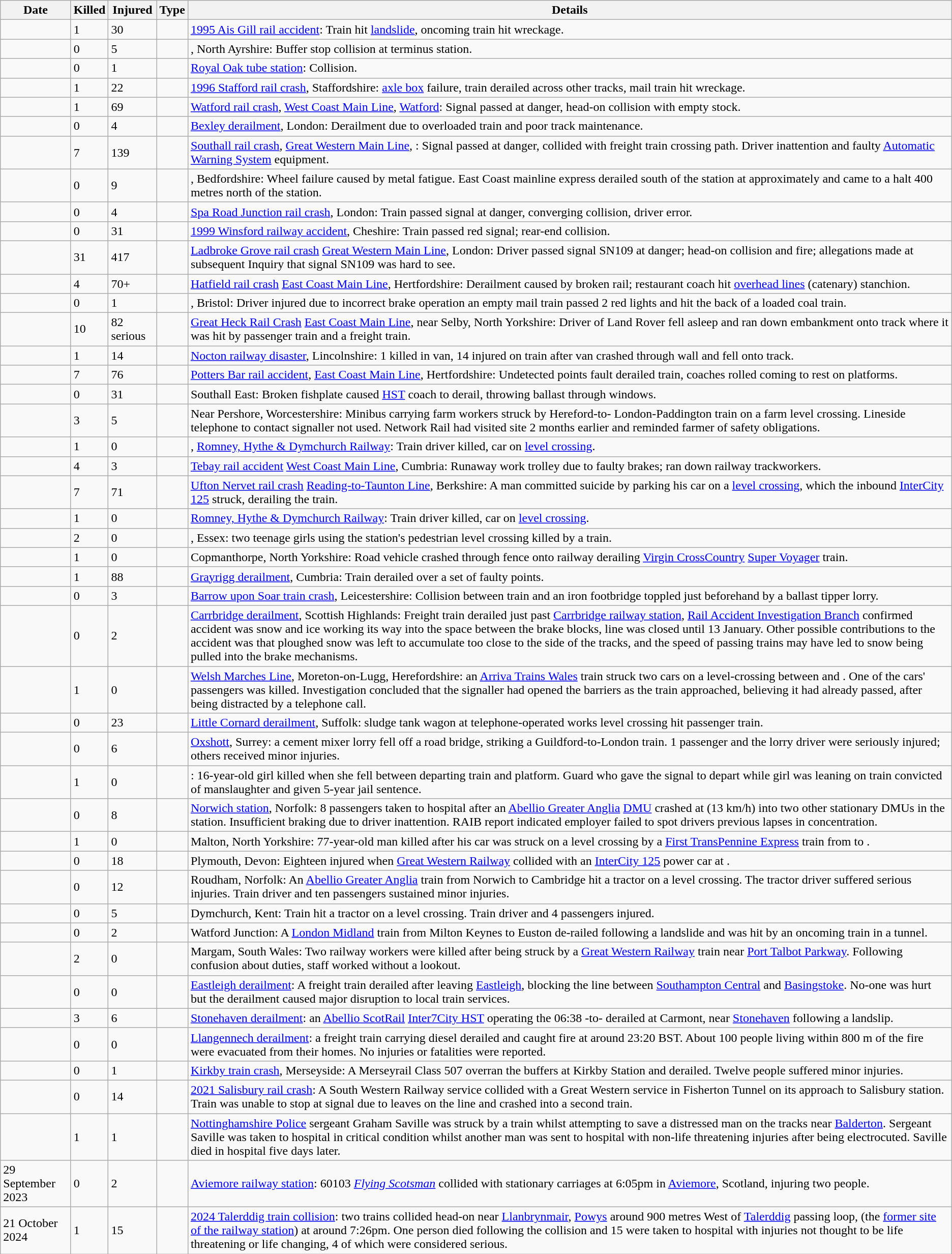<table class="wikitable sortable">
<tr>
<th>Date</th>
<th>Killed</th>
<th>Injured</th>
<th>Type</th>
<th class="unsortable">Details</th>
</tr>
<tr>
<td></td>
<td>1</td>
<td>30</td>
<td></td>
<td><a href='#'>1995 Ais Gill rail accident</a>: Train hit <a href='#'>landslide</a>, oncoming train hit wreckage.</td>
</tr>
<tr>
<td></td>
<td>0</td>
<td>5</td>
<td></td>
<td>, North Ayrshire: Buffer stop collision at terminus station.</td>
</tr>
<tr>
<td></td>
<td>0</td>
<td>1</td>
<td></td>
<td><a href='#'>Royal Oak tube station</a>: Collision.</td>
</tr>
<tr>
<td></td>
<td>1</td>
<td>22</td>
<td></td>
<td><a href='#'>1996 Stafford rail crash</a>, Staffordshire: <a href='#'>axle box</a> failure, train derailed across other tracks, mail train hit wreckage.</td>
</tr>
<tr>
<td></td>
<td>1</td>
<td>69</td>
<td></td>
<td><a href='#'>Watford rail crash</a>, <a href='#'>West Coast Main Line</a>, <a href='#'>Watford</a>: Signal passed at danger, head-on collision with empty stock.</td>
</tr>
<tr>
<td></td>
<td>0</td>
<td>4</td>
<td></td>
<td><a href='#'>Bexley derailment</a>, London: Derailment due to overloaded train and poor track maintenance.</td>
</tr>
<tr>
<td></td>
<td>7</td>
<td>139</td>
<td></td>
<td><a href='#'>Southall rail crash</a>, <a href='#'>Great Western Main Line</a>, : Signal passed at danger, collided with freight train crossing path. Driver inattention and faulty <a href='#'>Automatic Warning System</a> equipment.</td>
</tr>
<tr>
<td></td>
<td>0</td>
<td>9</td>
<td></td>
<td>, Bedfordshire: Wheel failure caused by metal fatigue. East Coast mainline express derailed south of the station at approximately  and came to a halt 400 metres north of the station.</td>
</tr>
<tr>
<td></td>
<td>0</td>
<td>4</td>
<td></td>
<td><a href='#'>Spa Road Junction rail crash</a>, London: Train passed signal at danger, converging collision, driver error.</td>
</tr>
<tr>
<td></td>
<td>0</td>
<td>31</td>
<td></td>
<td><a href='#'>1999 Winsford railway accident</a>, Cheshire: Train passed red signal; rear-end collision.</td>
</tr>
<tr>
<td></td>
<td>31</td>
<td>417</td>
<td></td>
<td><a href='#'>Ladbroke Grove rail crash</a> <a href='#'>Great Western Main Line</a>, London: Driver passed signal SN109 at danger; head-on collision and fire; allegations made at subsequent Inquiry that signal SN109 was hard to see.</td>
</tr>
<tr>
<td></td>
<td>4</td>
<td>70+</td>
<td></td>
<td><a href='#'>Hatfield rail crash</a> <a href='#'>East Coast Main Line</a>, Hertfordshire: Derailment caused by broken rail; restaurant coach hit <a href='#'>overhead lines</a> (catenary) stanchion.</td>
</tr>
<tr>
<td></td>
<td>0</td>
<td>1</td>
<td></td>
<td>, Bristol: Driver injured due to incorrect brake operation an empty mail train passed 2 red lights and hit the back of a loaded coal train.</td>
</tr>
<tr>
<td></td>
<td>10</td>
<td>82 serious</td>
<td></td>
<td><a href='#'>Great Heck Rail Crash</a> <a href='#'>East Coast Main Line</a>, near Selby, North Yorkshire: Driver of Land Rover fell asleep and ran down embankment onto track where it was hit by passenger train and a freight train.</td>
</tr>
<tr>
<td></td>
<td>1</td>
<td>14</td>
<td></td>
<td><a href='#'>Nocton railway disaster</a>, Lincolnshire: 1 killed in van, 14 injured on train after van crashed through wall and fell onto track.</td>
</tr>
<tr>
<td></td>
<td>7</td>
<td>76</td>
<td></td>
<td><a href='#'>Potters Bar rail accident</a>, <a href='#'>East Coast Main Line</a>, Hertfordshire: Undetected points fault derailed train, coaches rolled coming to rest on platforms.</td>
</tr>
<tr>
<td></td>
<td>0</td>
<td>31</td>
<td></td>
<td>Southall East: Broken fishplate caused <a href='#'>HST</a> coach to derail, throwing ballast through windows.</td>
</tr>
<tr>
<td></td>
<td>3</td>
<td>5</td>
<td></td>
<td>Near Pershore, Worcestershire: Minibus carrying farm workers struck by Hereford-to- London-Paddington train on a farm level crossing. Lineside telephone to contact signaller not used. Network Rail had visited site 2 months earlier and reminded farmer of safety obligations.</td>
</tr>
<tr>
<td></td>
<td>1</td>
<td>0</td>
<td></td>
<td>, <a href='#'>Romney, Hythe & Dymchurch Railway</a>: Train driver killed, car on <a href='#'>level crossing</a>.</td>
</tr>
<tr>
<td></td>
<td>4</td>
<td>3</td>
<td></td>
<td><a href='#'>Tebay rail accident</a> <a href='#'>West Coast Main Line</a>, Cumbria: Runaway work trolley due to faulty brakes; ran down railway trackworkers.</td>
</tr>
<tr>
<td></td>
<td>7</td>
<td>71</td>
<td></td>
<td><a href='#'>Ufton Nervet rail crash</a> <a href='#'>Reading-to-Taunton Line</a>, Berkshire: A man committed suicide by parking his car on a <a href='#'>level crossing</a>, which the inbound <a href='#'>InterCity 125</a> struck, derailing the train.</td>
</tr>
<tr>
<td></td>
<td>1</td>
<td>0</td>
<td></td>
<td><a href='#'>Romney, Hythe & Dymchurch Railway</a>: Train driver killed, car on <a href='#'>level crossing</a>.</td>
</tr>
<tr>
<td></td>
<td>2</td>
<td>0</td>
<td></td>
<td>, Essex: two teenage girls using the station's pedestrian level crossing killed by a train.</td>
</tr>
<tr>
<td></td>
<td>1</td>
<td>0</td>
<td></td>
<td>Copmanthorpe, North Yorkshire: Road vehicle crashed through fence onto railway derailing <a href='#'>Virgin CrossCountry</a> <a href='#'>Super Voyager</a> train.</td>
</tr>
<tr>
<td></td>
<td>1</td>
<td>88</td>
<td></td>
<td><a href='#'>Grayrigg derailment</a>, Cumbria: Train derailed over a set of faulty points.</td>
</tr>
<tr>
<td></td>
<td>0</td>
<td>3</td>
<td></td>
<td><a href='#'>Barrow upon Soar train crash</a>, Leicestershire: Collision between train and an iron footbridge toppled just beforehand by a ballast tipper lorry.</td>
</tr>
<tr>
<td></td>
<td>0</td>
<td>2</td>
<td></td>
<td><a href='#'>Carrbridge derailment</a>, Scottish Highlands: Freight train derailed just past <a href='#'>Carrbridge railway station</a>, <a href='#'>Rail Accident Investigation Branch</a> confirmed accident was snow and ice working its way into the space between the brake blocks, line was closed until 13 January. Other possible contributions to the accident was that ploughed snow was left to accumulate too close to the side of the tracks, and the speed of passing trains may have led to snow being pulled into the brake mechanisms.</td>
</tr>
<tr>
<td></td>
<td>1</td>
<td>0</td>
<td></td>
<td><a href='#'>Welsh Marches Line</a>, Moreton-on-Lugg, Herefordshire: an <a href='#'>Arriva Trains Wales</a> train struck two cars on a level-crossing between  and . One of the cars' passengers was killed. Investigation concluded that the signaller had opened the barriers as the train approached, believing it had already passed, after being distracted by a telephone call.</td>
</tr>
<tr>
<td></td>
<td>0</td>
<td>23</td>
<td></td>
<td><a href='#'>Little Cornard derailment</a>, Suffolk: sludge tank wagon at telephone-operated works level crossing hit passenger train.</td>
</tr>
<tr>
<td></td>
<td>0</td>
<td>6</td>
<td></td>
<td><a href='#'>Oxshott</a>, Surrey: a cement mixer lorry fell off a road bridge, striking a Guildford-to-London train. 1 passenger and the lorry driver were seriously injured; others received minor injuries.</td>
</tr>
<tr>
<td></td>
<td>1</td>
<td>0</td>
<td></td>
<td>: 16-year-old girl killed when she fell between departing train and platform. Guard who gave the signal to depart while girl was leaning on train convicted of manslaughter and given 5-year jail sentence.</td>
</tr>
<tr>
<td></td>
<td>0</td>
<td>8</td>
<td></td>
<td><a href='#'>Norwich station</a>, Norfolk: 8 passengers taken to hospital after an <a href='#'>Abellio Greater Anglia</a> <a href='#'>DMU</a> crashed at  (13 km/h) into two other stationary DMUs in the station. Insufficient braking due to driver inattention. RAIB report indicated employer failed to spot drivers previous lapses in concentration.</td>
</tr>
<tr>
<td></td>
<td>1</td>
<td>0</td>
<td></td>
<td>Malton, North Yorkshire: 77-year-old man killed after his car was struck on a level crossing by a <a href='#'>First TransPennine Express</a> train from  to .</td>
</tr>
<tr>
<td></td>
<td>0</td>
<td>18</td>
<td></td>
<td>Plymouth, Devon: Eighteen injured when <a href='#'>Great Western Railway</a>  collided with an <a href='#'>InterCity 125</a> power car at .</td>
</tr>
<tr>
<td></td>
<td>0</td>
<td>12</td>
<td></td>
<td>Roudham, Norfolk: An <a href='#'>Abellio Greater Anglia</a> train from Norwich to Cambridge hit a tractor on a level crossing. The tractor driver suffered serious injuries. Train driver and ten passengers sustained minor injuries.</td>
</tr>
<tr>
<td></td>
<td>0</td>
<td>5</td>
<td></td>
<td>Dymchurch, Kent: Train hit a tractor on a level crossing. Train driver and 4 passengers injured.</td>
</tr>
<tr>
<td></td>
<td>0</td>
<td>2</td>
<td></td>
<td>Watford Junction: A <a href='#'>London Midland</a> train from Milton Keynes to Euston de-railed following a landslide and was hit by an oncoming train in a tunnel.</td>
</tr>
<tr>
<td></td>
<td>2</td>
<td>0</td>
<td></td>
<td>Margam, South Wales: Two railway workers were killed after being struck by a <a href='#'>Great Western Railway</a> train near <a href='#'>Port Talbot Parkway</a>. Following confusion about duties, staff worked without a lookout.</td>
</tr>
<tr>
<td></td>
<td>0</td>
<td>0</td>
<td></td>
<td><a href='#'>Eastleigh derailment</a>: A freight train derailed after leaving <a href='#'>Eastleigh</a>, blocking the line between <a href='#'>Southampton Central</a> and <a href='#'>Basingstoke</a>. No-one was hurt but the derailment caused major disruption to local train services.</td>
</tr>
<tr>
<td></td>
<td>3</td>
<td>6</td>
<td></td>
<td><a href='#'>Stonehaven derailment</a>: an <a href='#'>Abellio ScotRail</a> <a href='#'>Inter7City HST</a> operating the 06:38 -to- derailed at Carmont, near <a href='#'>Stonehaven</a> following a landslip.</td>
</tr>
<tr>
<td></td>
<td>0</td>
<td>0</td>
<td></td>
<td><a href='#'>Llangennech derailment</a>: a freight train carrying diesel derailed and caught fire at around 23:20 BST. About 100 people living within 800 m of the fire were evacuated from their homes. No injuries or fatalities were reported.</td>
</tr>
<tr>
<td></td>
<td>0</td>
<td>1</td>
<td></td>
<td><a href='#'>Kirkby train crash</a>, Merseyside: A Merseyrail Class 507 overran the buffers at Kirkby Station and derailed. Twelve people suffered minor injuries.</td>
</tr>
<tr>
<td></td>
<td>0</td>
<td>14</td>
<td></td>
<td><a href='#'>2021 Salisbury rail crash</a>: A South Western Railway service collided with a Great Western service in Fisherton Tunnel on its approach to Salisbury station. Train was unable to stop at signal due to leaves on the line and crashed into a second train.</td>
</tr>
<tr>
<td></td>
<td>1</td>
<td>1</td>
<td></td>
<td><a href='#'>Nottinghamshire Police</a> sergeant Graham Saville was struck by a train whilst attempting to save a distressed man on the tracks near <a href='#'>Balderton</a>. Sergeant Saville was taken to hospital in critical condition whilst another man was sent to hospital with non-life threatening injuries after being electrocuted. Saville died in hospital five days later.</td>
</tr>
<tr>
<td>29 September 2023</td>
<td>0</td>
<td>2</td>
<td></td>
<td><a href='#'>Aviemore railway station</a>: 60103 <a href='#'><em>Flying Scotsman</em></a> collided with stationary carriages at 6:05pm in <a href='#'>Aviemore</a>, Scotland, injuring two people.</td>
</tr>
<tr>
<td>21 October 2024</td>
<td>1</td>
<td>15</td>
<td></td>
<td><a href='#'>2024 Talerddig train collision</a>: two trains collided head-on near <a href='#'>Llanbrynmair</a>, <a href='#'>Powys</a> around 900 metres West of <a href='#'>Talerddig</a> passing loop, (the <a href='#'>former site of the railway station</a>) at around 7:26pm. One person died following the collision and 15 were taken to hospital with injuries not thought to be life threatening or life changing, 4 of which were considered serious.</td>
</tr>
</table>
